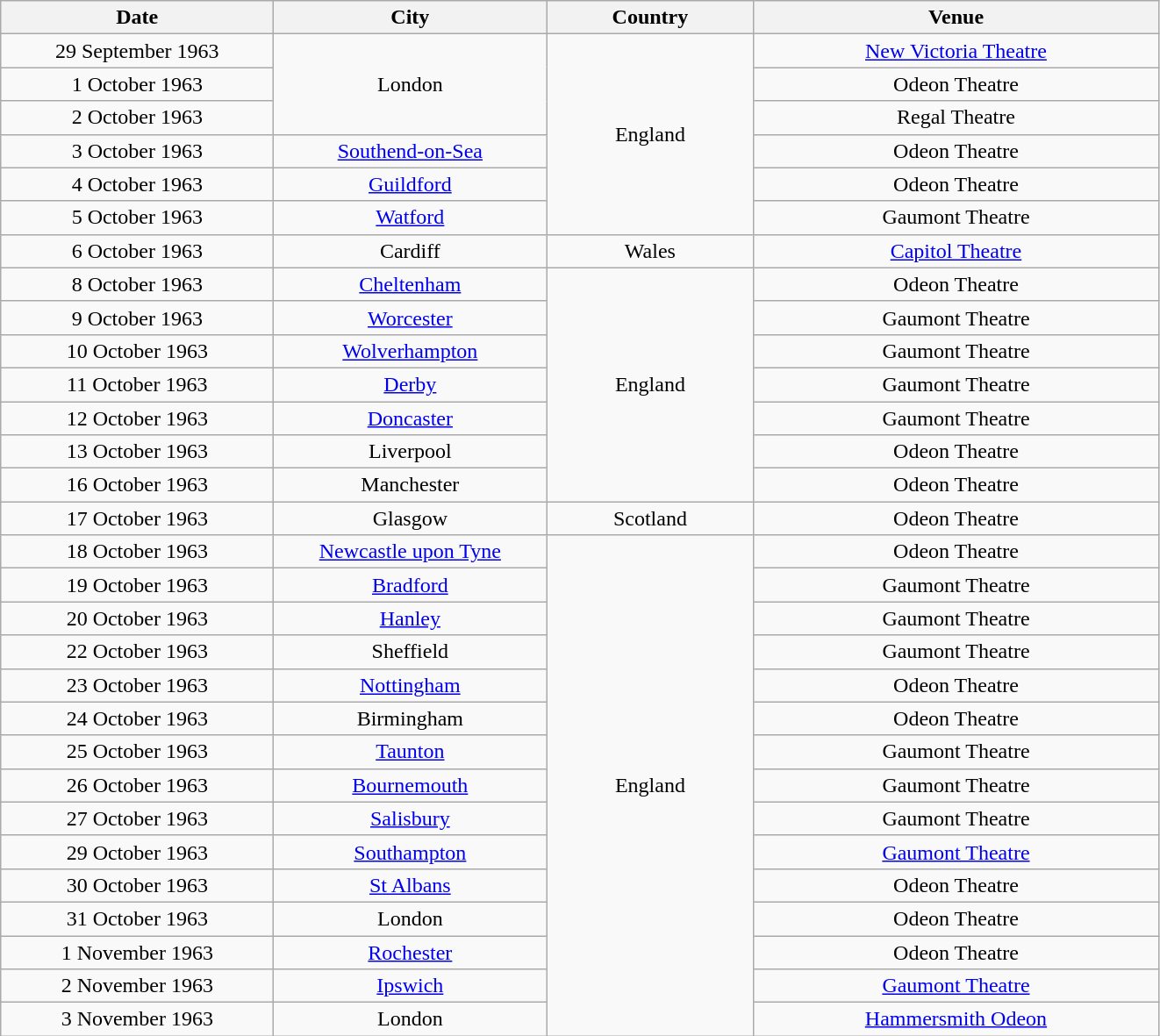<table class="wikitable" style="text-align:center;">
<tr>
<th width="200">Date</th>
<th width="200">City</th>
<th width="150">Country</th>
<th width="300">Venue</th>
</tr>
<tr>
<td>29 September 1963</td>
<td rowspan="3">London</td>
<td rowspan="6">England</td>
<td><a href='#'>New Victoria Theatre</a></td>
</tr>
<tr>
<td>1 October 1963</td>
<td>Odeon Theatre</td>
</tr>
<tr>
<td>2 October 1963</td>
<td>Regal Theatre</td>
</tr>
<tr>
<td>3 October 1963</td>
<td><a href='#'>Southend-on-Sea</a></td>
<td>Odeon Theatre</td>
</tr>
<tr>
<td>4 October 1963</td>
<td><a href='#'>Guildford</a></td>
<td>Odeon Theatre</td>
</tr>
<tr>
<td>5 October 1963</td>
<td><a href='#'>Watford</a></td>
<td>Gaumont Theatre</td>
</tr>
<tr>
<td>6 October 1963</td>
<td>Cardiff</td>
<td>Wales</td>
<td><a href='#'>Capitol Theatre</a></td>
</tr>
<tr>
<td>8 October 1963</td>
<td><a href='#'>Cheltenham</a></td>
<td rowspan="7">England</td>
<td>Odeon Theatre</td>
</tr>
<tr>
<td>9 October 1963</td>
<td><a href='#'>Worcester</a></td>
<td>Gaumont Theatre</td>
</tr>
<tr>
<td>10 October 1963</td>
<td><a href='#'>Wolverhampton</a></td>
<td>Gaumont Theatre</td>
</tr>
<tr>
<td>11 October 1963</td>
<td><a href='#'>Derby</a></td>
<td>Gaumont Theatre</td>
</tr>
<tr>
<td>12 October 1963</td>
<td><a href='#'>Doncaster</a></td>
<td>Gaumont Theatre</td>
</tr>
<tr>
<td>13 October 1963</td>
<td>Liverpool</td>
<td>Odeon Theatre</td>
</tr>
<tr>
<td>16 October 1963</td>
<td>Manchester</td>
<td>Odeon Theatre</td>
</tr>
<tr>
<td>17 October 1963</td>
<td>Glasgow</td>
<td>Scotland</td>
<td>Odeon Theatre</td>
</tr>
<tr>
<td>18 October 1963</td>
<td><a href='#'>Newcastle upon Tyne</a></td>
<td rowspan="15">England</td>
<td>Odeon Theatre</td>
</tr>
<tr>
<td>19 October 1963</td>
<td><a href='#'>Bradford</a></td>
<td>Gaumont Theatre</td>
</tr>
<tr>
<td>20 October 1963</td>
<td><a href='#'>Hanley</a></td>
<td>Gaumont Theatre</td>
</tr>
<tr>
<td>22 October 1963</td>
<td>Sheffield</td>
<td>Gaumont Theatre</td>
</tr>
<tr>
<td>23 October 1963</td>
<td><a href='#'>Nottingham</a></td>
<td>Odeon Theatre</td>
</tr>
<tr>
<td>24 October 1963</td>
<td>Birmingham</td>
<td>Odeon Theatre</td>
</tr>
<tr>
<td>25 October 1963</td>
<td><a href='#'>Taunton</a></td>
<td>Gaumont Theatre</td>
</tr>
<tr>
<td>26 October 1963</td>
<td><a href='#'>Bournemouth</a></td>
<td>Gaumont Theatre</td>
</tr>
<tr>
<td>27 October 1963</td>
<td><a href='#'>Salisbury</a></td>
<td>Gaumont Theatre</td>
</tr>
<tr>
<td>29 October 1963</td>
<td><a href='#'>Southampton</a></td>
<td><a href='#'>Gaumont Theatre</a></td>
</tr>
<tr>
<td>30 October 1963</td>
<td><a href='#'>St Albans</a></td>
<td>Odeon Theatre</td>
</tr>
<tr>
<td>31 October 1963</td>
<td>London</td>
<td>Odeon Theatre</td>
</tr>
<tr>
<td>1 November 1963</td>
<td><a href='#'>Rochester</a></td>
<td>Odeon Theatre</td>
</tr>
<tr>
<td>2 November 1963</td>
<td><a href='#'>Ipswich</a></td>
<td><a href='#'>Gaumont Theatre</a></td>
</tr>
<tr>
<td>3 November 1963</td>
<td>London</td>
<td><a href='#'>Hammersmith Odeon</a></td>
</tr>
</table>
